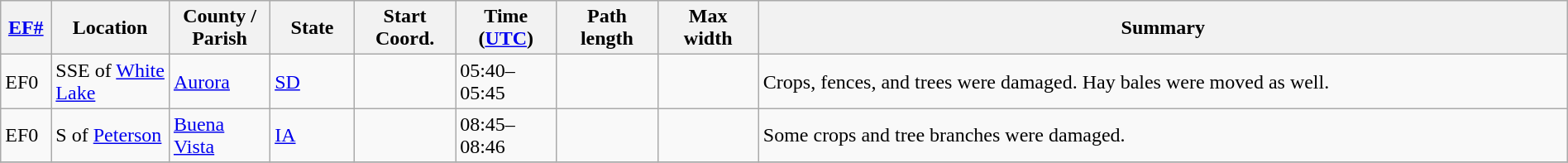<table class="wikitable sortable" style="width:100%;">
<tr>
<th scope="col" style="width:3%; text-align:center;"><a href='#'>EF#</a></th>
<th scope="col" style="width:7%; text-align:center;" class="unsortable">Location</th>
<th scope="col" style="width:6%; text-align:center;" class="unsortable">County / Parish</th>
<th scope="col" style="width:5%; text-align:center;">State</th>
<th scope="col" style="width:6%; text-align:center;">Start Coord.</th>
<th scope="col" style="width:6%; text-align:center;">Time (<a href='#'>UTC</a>)</th>
<th scope="col" style="width:6%; text-align:center;">Path length</th>
<th scope="col" style="width:6%; text-align:center;">Max width</th>
<th scope="col" class="unsortable" style="width:48%; text-align:center;">Summary</th>
</tr>
<tr>
<td bgcolor=>EF0</td>
<td>SSE of <a href='#'>White Lake</a></td>
<td><a href='#'>Aurora</a></td>
<td><a href='#'>SD</a></td>
<td></td>
<td>05:40–05:45</td>
<td></td>
<td></td>
<td>Crops, fences, and trees were damaged. Hay bales were moved as well.</td>
</tr>
<tr>
<td bgcolor=>EF0</td>
<td>S of <a href='#'>Peterson</a></td>
<td><a href='#'>Buena Vista</a></td>
<td><a href='#'>IA</a></td>
<td></td>
<td>08:45–08:46</td>
<td></td>
<td></td>
<td>Some crops and tree branches were damaged.</td>
</tr>
<tr>
</tr>
</table>
